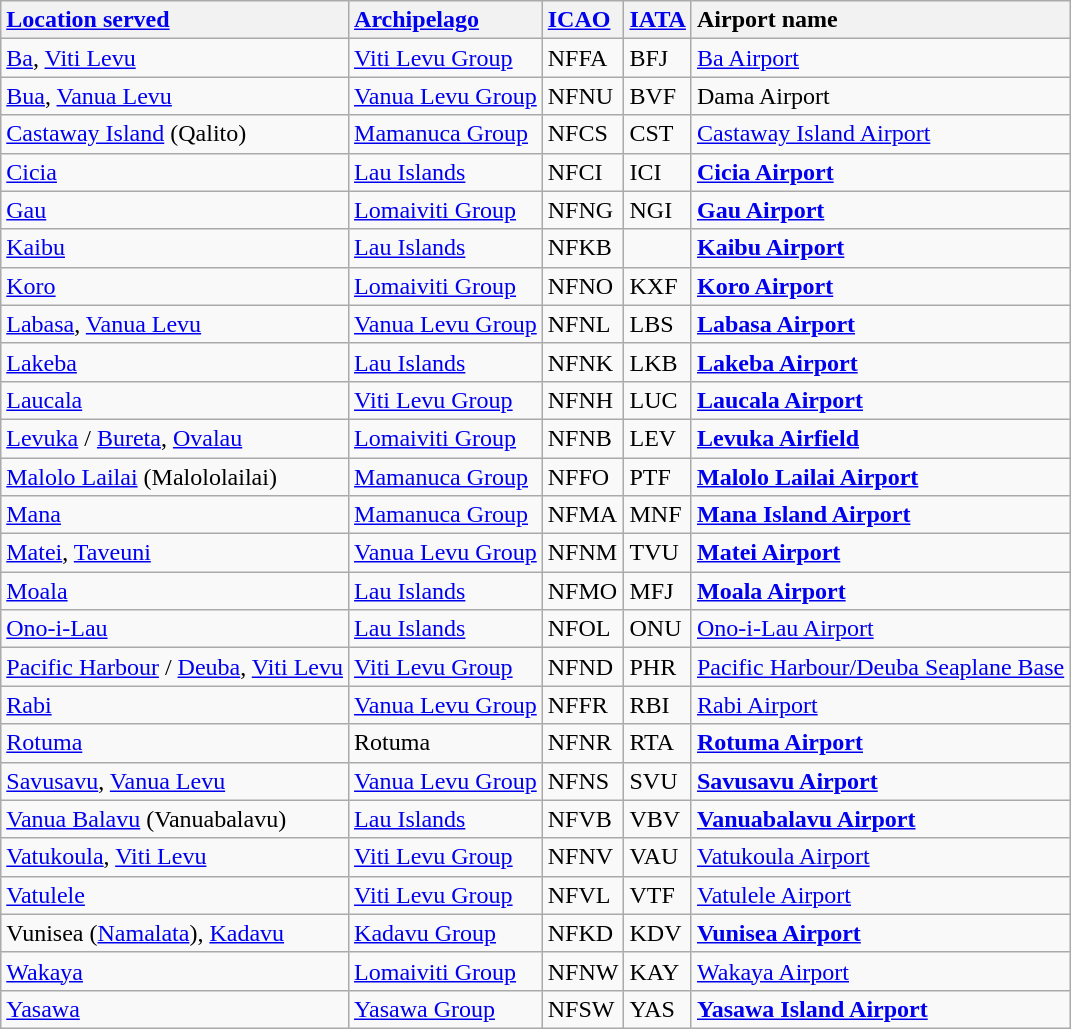<table class="wikitable sortable">
<tr valign="baseline">
<th style="text-align:left;"><a href='#'>Location served</a></th>
<th style="text-align:left;"><a href='#'>Archipelago</a></th>
<th style="text-align:left;"><a href='#'>ICAO</a></th>
<th style="text-align:left;"><a href='#'>IATA</a></th>
<th style="text-align:left;">Airport name</th>
</tr>
<tr valign=top>
<td><a href='#'>Ba</a>, <a href='#'>Viti Levu</a></td>
<td><a href='#'>Viti Levu Group</a></td>
<td>NFFA</td>
<td>BFJ</td>
<td><a href='#'>Ba Airport</a></td>
</tr>
<tr valign=top>
<td><a href='#'>Bua</a>, <a href='#'>Vanua Levu</a></td>
<td><a href='#'>Vanua Levu Group</a></td>
<td>NFNU</td>
<td>BVF</td>
<td>Dama Airport</td>
</tr>
<tr valign=top>
<td><a href='#'>Castaway Island</a> (Qalito)</td>
<td><a href='#'>Mamanuca Group</a></td>
<td>NFCS</td>
<td>CST</td>
<td><a href='#'>Castaway Island Airport</a></td>
</tr>
<tr valign=top>
<td><a href='#'>Cicia</a></td>
<td><a href='#'>Lau Islands</a></td>
<td>NFCI</td>
<td>ICI</td>
<td><strong><a href='#'>Cicia Airport</a></strong></td>
</tr>
<tr valign=top>
<td><a href='#'>Gau</a></td>
<td><a href='#'>Lomaiviti Group</a></td>
<td>NFNG</td>
<td>NGI</td>
<td><strong><a href='#'>Gau Airport</a></strong></td>
</tr>
<tr valign=top>
<td><a href='#'>Kaibu</a></td>
<td><a href='#'>Lau Islands</a></td>
<td>NFKB</td>
<td></td>
<td><strong><a href='#'>Kaibu Airport</a></strong></td>
</tr>
<tr valign=top>
<td><a href='#'>Koro</a></td>
<td><a href='#'>Lomaiviti Group</a></td>
<td>NFNO</td>
<td>KXF</td>
<td><strong><a href='#'>Koro Airport</a></strong></td>
</tr>
<tr valign=top>
<td><a href='#'>Labasa</a>, <a href='#'>Vanua Levu</a></td>
<td><a href='#'>Vanua Levu Group</a></td>
<td>NFNL</td>
<td>LBS</td>
<td><strong><a href='#'>Labasa Airport</a></strong></td>
</tr>
<tr valign=top>
<td><a href='#'>Lakeba</a></td>
<td><a href='#'>Lau Islands</a></td>
<td>NFNK</td>
<td>LKB</td>
<td><strong><a href='#'>Lakeba Airport</a></strong></td>
</tr>
<tr valign=top>
<td><a href='#'>Laucala</a></td>
<td><a href='#'>Viti Levu Group</a></td>
<td>NFNH</td>
<td>LUC</td>
<td><strong><a href='#'>Laucala Airport</a></strong></td>
</tr>
<tr valign=top>
<td><a href='#'>Levuka</a> / <a href='#'>Bureta</a>, <a href='#'>Ovalau</a></td>
<td><a href='#'>Lomaiviti Group</a></td>
<td>NFNB</td>
<td>LEV</td>
<td><strong><a href='#'>Levuka Airfield</a></strong></td>
</tr>
<tr valign=top>
<td><a href='#'>Malolo Lailai</a> (Malololailai)</td>
<td><a href='#'>Mamanuca Group</a></td>
<td>NFFO</td>
<td>PTF</td>
<td><strong><a href='#'>Malolo Lailai Airport</a></strong></td>
</tr>
<tr valign=top>
<td><a href='#'>Mana</a></td>
<td><a href='#'>Mamanuca Group</a></td>
<td>NFMA</td>
<td>MNF</td>
<td><strong><a href='#'>Mana Island Airport</a></strong></td>
</tr>
<tr valign=top>
<td><a href='#'>Matei</a>, <a href='#'>Taveuni</a></td>
<td><a href='#'>Vanua Levu Group</a></td>
<td>NFNM</td>
<td>TVU</td>
<td><strong><a href='#'>Matei Airport</a></strong></td>
</tr>
<tr valign=top>
<td><a href='#'>Moala</a></td>
<td><a href='#'>Lau Islands</a></td>
<td>NFMO</td>
<td>MFJ</td>
<td><strong><a href='#'>Moala Airport</a></strong></td>
</tr>
<tr valign=top>
<td><a href='#'>Ono-i-Lau</a></td>
<td><a href='#'>Lau Islands</a></td>
<td>NFOL</td>
<td>ONU</td>
<td><a href='#'>Ono-i-Lau Airport</a></td>
</tr>
<tr valign=top>
<td><a href='#'>Pacific Harbour</a> / <a href='#'>Deuba</a>, <a href='#'>Viti Levu</a></td>
<td><a href='#'>Viti Levu Group</a></td>
<td>NFND</td>
<td>PHR</td>
<td><a href='#'>Pacific Harbour/Deuba Seaplane Base</a></td>
</tr>
<tr valign=top>
<td><a href='#'>Rabi</a></td>
<td><a href='#'>Vanua Levu Group</a></td>
<td>NFFR</td>
<td>RBI</td>
<td><a href='#'>Rabi Airport</a></td>
</tr>
<tr valign=top>
<td><a href='#'>Rotuma</a></td>
<td>Rotuma</td>
<td>NFNR</td>
<td>RTA</td>
<td><strong><a href='#'>Rotuma Airport</a></strong></td>
</tr>
<tr valign=top>
<td><a href='#'>Savusavu</a>, <a href='#'>Vanua Levu</a></td>
<td><a href='#'>Vanua Levu Group</a></td>
<td>NFNS</td>
<td>SVU</td>
<td><strong><a href='#'>Savusavu Airport</a></strong></td>
</tr>
<tr valign=top>
<td><a href='#'>Vanua Balavu</a> (Vanuabalavu)</td>
<td><a href='#'>Lau Islands</a></td>
<td>NFVB</td>
<td>VBV</td>
<td><strong><a href='#'>Vanuabalavu Airport</a></strong></td>
</tr>
<tr valign=top>
<td><a href='#'>Vatukoula</a>, <a href='#'>Viti Levu</a></td>
<td><a href='#'>Viti Levu Group</a></td>
<td>NFNV</td>
<td>VAU</td>
<td><a href='#'>Vatukoula Airport</a></td>
</tr>
<tr valign=top>
<td><a href='#'>Vatulele</a></td>
<td><a href='#'>Viti Levu Group</a></td>
<td>NFVL</td>
<td>VTF</td>
<td><a href='#'>Vatulele Airport</a></td>
</tr>
<tr valign=top>
<td>Vunisea (<a href='#'>Namalata</a>), <a href='#'>Kadavu</a></td>
<td><a href='#'>Kadavu Group</a></td>
<td>NFKD</td>
<td>KDV</td>
<td><strong><a href='#'>Vunisea Airport</a></strong></td>
</tr>
<tr valign=top>
<td><a href='#'>Wakaya</a></td>
<td><a href='#'>Lomaiviti Group</a></td>
<td>NFNW</td>
<td>KAY</td>
<td><a href='#'>Wakaya Airport</a></td>
</tr>
<tr valign=top>
<td><a href='#'>Yasawa</a></td>
<td><a href='#'>Yasawa Group</a></td>
<td>NFSW</td>
<td>YAS</td>
<td><strong><a href='#'>Yasawa Island Airport</a></strong></td>
</tr>
</table>
